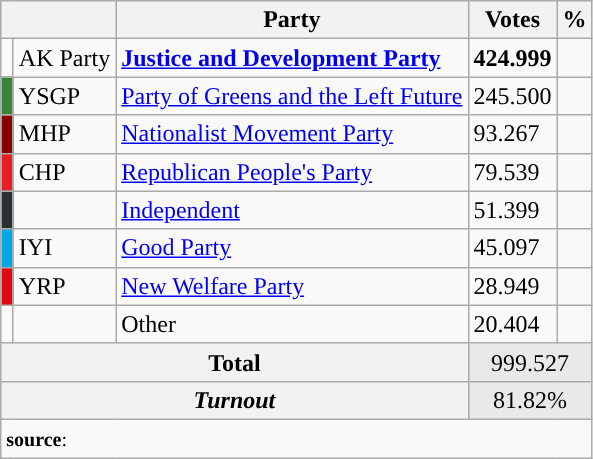<table class="wikitable">
<tr>
<th colspan="2" align="center"></th>
<th align="center">Party</th>
<th align="center">Votes</th>
<th align="center">%</th>
</tr>
<tr align="left">
<td></td>
<td>AK Party</td>
<td><strong><a href='#'>Justice and Development Party</a></strong></td>
<td><strong>424.999</strong></td>
<td><strong></strong></td>
</tr>
<tr align="left">
<td bgcolor="#388537" width="1" data-darkreader-inline-bgcolor=""></td>
<td>YSGP</td>
<td><a href='#'>Party of Greens and the Left Future</a></td>
<td>245.500</td>
<td></td>
</tr>
<tr align="left">
<td bgcolor="#870000" width="1" data-darkreader-inline-bgcolor=""></td>
<td>MHP</td>
<td><a href='#'>Nationalist Movement Party</a></td>
<td>93.267</td>
<td></td>
</tr>
<tr align="left">
<td bgcolor="#ED1C24" width="1" data-darkreader-inline-bgcolor=""></td>
<td>CHP</td>
<td><a href='#'>Republican People's Party</a></td>
<td>79.539</td>
<td></td>
</tr>
<tr align="left">
<td bgcolor="#2c2f31" width="1" data-darkreader-inline-bgcolor=""></td>
<td></td>
<td><a href='#'>Independent</a></td>
<td>51.399</td>
<td></td>
</tr>
<tr align="left">
<td bgcolor="#01A7E1" width="1" data-darkreader-inline-bgcolor=""></td>
<td>IYI</td>
<td><a href='#'>Good Party</a></td>
<td>45.097</td>
<td></td>
</tr>
<tr align="left">
<td bgcolor="#E20613" width="1" data-darkreader-inline-bgcolor=""></td>
<td>YRP</td>
<td><a href='#'>New Welfare Party</a></td>
<td>28.949</td>
<td></td>
</tr>
<tr align="left">
<td bgcolor="" width="1"></td>
<td></td>
<td>Other</td>
<td>20.404</td>
<td></td>
</tr>
<tr align="left" data-darkreader-inline-bgcolor="" style="background-color:#E9E9E9">
<th colspan="3" align="center"><strong>Total</strong></th>
<td colspan="5" align="center">999.527</td>
</tr>
<tr align="left" data-darkreader-inline-bgcolor="" style="background-color:#E9E9E9">
<th colspan="3" align="center"><em>Turnout</em></th>
<td colspan="5" align="center">81.82%</td>
</tr>
<tr>
<td colspan="9" align="left"><small><strong>source</strong>: </small></td>
</tr>
</table>
